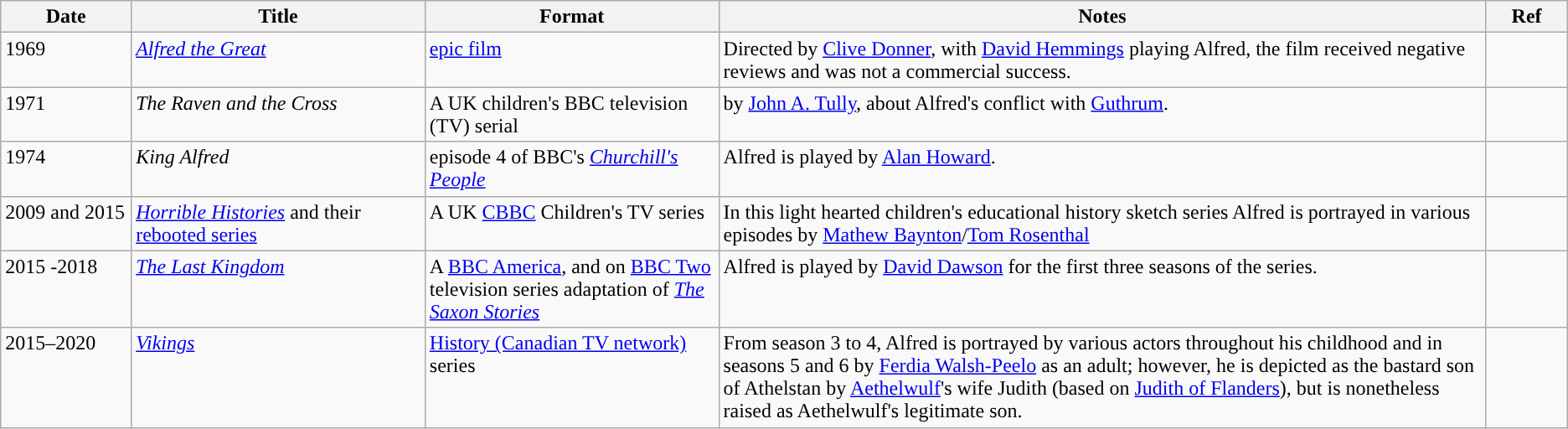<table class=wikitable>
<tr>
<th width="8%">Date</th>
<th width="18%">Title</th>
<th width="18%">Format</th>
<th width="47%">Notes</th>
<th width="5%">Ref</th>
</tr>
<tr valign="top">
<td>1969</td>
<td><em><a href='#'>Alfred the Great</a></em></td>
<td><a href='#'>epic film</a></td>
<td>Directed by <a href='#'>Clive Donner</a>, with <a href='#'>David Hemmings</a> playing Alfred, the film received negative reviews and was not a commercial success.</td>
<td></td>
</tr>
<tr valign="top">
<td>1971</td>
<td><em>The Raven and the Cross</em></td>
<td>A UK children's BBC television (TV) serial</td>
<td>by <a href='#'>John A. Tully</a>, about Alfred's conflict with <a href='#'>Guthrum</a>.</td>
<td></td>
</tr>
<tr valign="top">
<td>1974</td>
<td><em>King Alfred</em></td>
<td>episode 4 of BBC's <em><a href='#'>Churchill's People</a></em></td>
<td>Alfred is played by <a href='#'>Alan Howard</a>.</td>
<td></td>
</tr>
<tr valign="top">
<td>2009 and 2015</td>
<td><em><a href='#'>Horrible Histories</a></em> and their <a href='#'>rebooted series</a></td>
<td>A UK <a href='#'>CBBC</a> Children's TV series</td>
<td>In this light hearted children's educational history sketch series Alfred is portrayed in various episodes  by <a href='#'>Mathew Baynton</a>/<a href='#'>Tom Rosenthal</a></td>
<td></td>
</tr>
<tr valign="top">
<td>2015 -2018</td>
<td><em><a href='#'>The Last Kingdom</a></em></td>
<td>A <a href='#'>BBC America</a>, and on <a href='#'>BBC Two</a> television series adaptation of <em><a href='#'>The Saxon Stories</a></em></td>
<td>Alfred is played by <a href='#'>David Dawson</a> for the first three seasons of the series.</td>
<td></td>
</tr>
<tr valign="top">
<td>2015–2020</td>
<td><em><a href='#'>Vikings</a></em></td>
<td><a href='#'>History (Canadian TV network)</a> series</td>
<td>From season 3 to 4, Alfred is portrayed by various actors throughout his childhood and in seasons 5 and 6 by <a href='#'>Ferdia Walsh-Peelo</a> as an adult; however, he is depicted as the bastard son of Athelstan by <a href='#'>Aethelwulf</a>'s wife Judith (based on <a href='#'>Judith of Flanders</a>), but is nonetheless raised as Aethelwulf's legitimate son.</td>
<td></td>
</tr>
</table>
